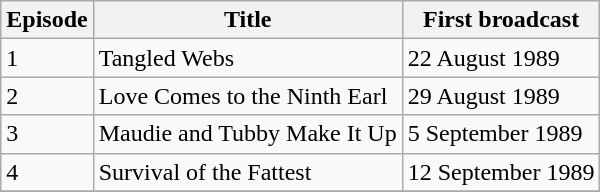<table class="wikitable">
<tr>
<th>Episode</th>
<th>Title</th>
<th>First broadcast</th>
</tr>
<tr>
<td>1</td>
<td>Tangled Webs</td>
<td>22 August 1989</td>
</tr>
<tr>
<td>2</td>
<td>Love Comes to the Ninth Earl</td>
<td>29 August 1989</td>
</tr>
<tr>
<td>3</td>
<td>Maudie and Tubby Make It Up</td>
<td>5 September 1989</td>
</tr>
<tr>
<td>4</td>
<td>Survival of the Fattest</td>
<td>12 September 1989</td>
</tr>
<tr>
</tr>
</table>
